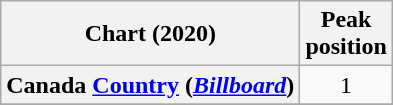<table class="wikitable sortable plainrowheaders" style="text-align:center;">
<tr>
<th>Chart (2020)</th>
<th>Peak <br> position</th>
</tr>
<tr>
<th scope="row">Canada <a href='#'>Country</a> (<a href='#'><em>Billboard</em></a>) </th>
<td>1</td>
</tr>
<tr>
</tr>
</table>
